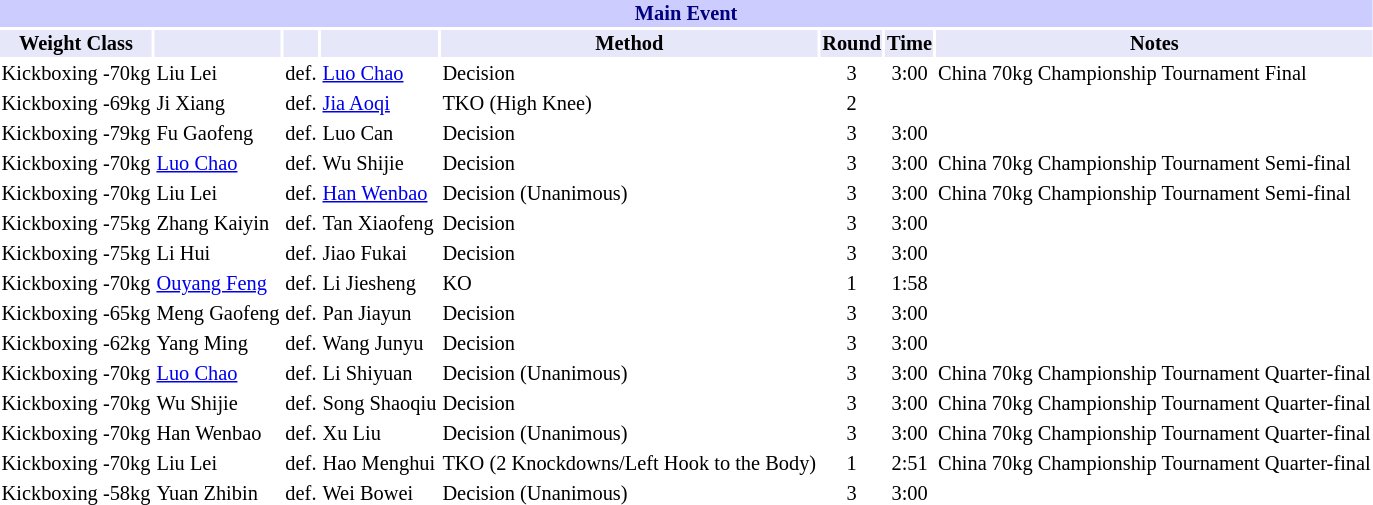<table class="toccolours" style="font-size: 85%;">
<tr>
<th colspan="8" style="background-color: #ccf; color: #000080; text-align: center;"><strong>Main Event</strong></th>
</tr>
<tr>
<th colspan="1" style="background-color: #E6E8FA; color: #000000; text-align: center;">Weight Class</th>
<th colspan="1" style="background-color: #E6E8FA; color: #000000; text-align: center;"></th>
<th colspan="1" style="background-color: #E6E8FA; color: #000000; text-align: center;"></th>
<th colspan="1" style="background-color: #E6E8FA; color: #000000; text-align: center;"></th>
<th colspan="1" style="background-color: #E6E8FA; color: #000000; text-align: center;">Method</th>
<th colspan="1" style="background-color: #E6E8FA; color: #000000; text-align: center;">Round</th>
<th colspan="1" style="background-color: #E6E8FA; color: #000000; text-align: center;">Time</th>
<th colspan="1" style="background-color: #E6E8FA; color: #000000; text-align: center;">Notes</th>
</tr>
<tr>
<td>Kickboxing -70kg</td>
<td> Liu Lei</td>
<td align=center>def.</td>
<td> <a href='#'>Luo Chao</a></td>
<td>Decision</td>
<td align=center>3</td>
<td align=center>3:00</td>
<td>China 70kg Championship Tournament Final</td>
</tr>
<tr>
<td>Kickboxing -69kg</td>
<td> Ji Xiang</td>
<td align=center>def.</td>
<td> <a href='#'>Jia Aoqi</a></td>
<td>TKO (High Knee)</td>
<td align=center>2</td>
<td align=center></td>
<td></td>
</tr>
<tr>
<td>Kickboxing -79kg</td>
<td> Fu Gaofeng</td>
<td align=center>def.</td>
<td> Luo Can</td>
<td>Decision</td>
<td align=center>3</td>
<td align=center>3:00</td>
</tr>
<tr>
<td>Kickboxing -70kg</td>
<td> <a href='#'>Luo Chao</a></td>
<td align=center>def.</td>
<td> Wu Shijie</td>
<td>Decision</td>
<td align=center>3</td>
<td align=center>3:00</td>
<td>China 70kg Championship Tournament Semi-final</td>
</tr>
<tr>
<td>Kickboxing -70kg</td>
<td> Liu Lei</td>
<td align=center>def.</td>
<td> <a href='#'>Han Wenbao</a></td>
<td>Decision (Unanimous)</td>
<td align=center>3</td>
<td align=center>3:00</td>
<td>China 70kg Championship Tournament Semi-final</td>
</tr>
<tr>
<td>Kickboxing -75kg</td>
<td> Zhang Kaiyin</td>
<td align=center>def.</td>
<td> Tan Xiaofeng</td>
<td>Decision</td>
<td align=center>3</td>
<td align=center>3:00</td>
</tr>
<tr>
<td>Kickboxing -75kg</td>
<td> Li Hui</td>
<td align=center>def.</td>
<td> Jiao Fukai</td>
<td>Decision</td>
<td align=center>3</td>
<td align=center>3:00</td>
</tr>
<tr>
<td>Kickboxing -70kg</td>
<td> <a href='#'>Ouyang Feng</a></td>
<td align=center>def.</td>
<td> Li Jiesheng</td>
<td>KO</td>
<td align=center>1</td>
<td align=center>1:58</td>
</tr>
<tr>
<td>Kickboxing -65kg</td>
<td> Meng Gaofeng</td>
<td align=center>def.</td>
<td> Pan Jiayun</td>
<td>Decision</td>
<td align=center>3</td>
<td align=center>3:00</td>
</tr>
<tr>
<td>Kickboxing -62kg</td>
<td> Yang Ming</td>
<td align=center>def.</td>
<td> Wang Junyu</td>
<td>Decision</td>
<td align=center>3</td>
<td align=center>3:00</td>
<td></td>
</tr>
<tr>
<td>Kickboxing -70kg</td>
<td> <a href='#'>Luo Chao</a></td>
<td align=center>def.</td>
<td> Li Shiyuan</td>
<td>Decision (Unanimous)</td>
<td align=center>3</td>
<td align=center>3:00</td>
<td>China 70kg Championship Tournament Quarter-final</td>
</tr>
<tr>
<td>Kickboxing -70kg</td>
<td> Wu Shijie</td>
<td align=center>def.</td>
<td> Song Shaoqiu</td>
<td>Decision</td>
<td align=center>3</td>
<td align=center>3:00</td>
<td>China 70kg Championship Tournament Quarter-final</td>
</tr>
<tr>
<td>Kickboxing -70kg</td>
<td> Han Wenbao</td>
<td align=center>def.</td>
<td> Xu Liu</td>
<td>Decision (Unanimous)</td>
<td align=center>3</td>
<td align=center>3:00</td>
<td>China 70kg Championship Tournament Quarter-final</td>
</tr>
<tr>
<td>Kickboxing -70kg</td>
<td> Liu Lei</td>
<td align=center>def.</td>
<td> Hao Menghui</td>
<td>TKO (2 Knockdowns/Left Hook to the Body)</td>
<td align=center>1</td>
<td align=center>2:51</td>
<td>China 70kg Championship Tournament Quarter-final</td>
</tr>
<tr>
<td>Kickboxing -58kg</td>
<td> Yuan Zhibin</td>
<td align=center>def.</td>
<td> Wei Bowei</td>
<td>Decision (Unanimous)</td>
<td align=center>3</td>
<td align=center>3:00</td>
<td></td>
</tr>
</table>
